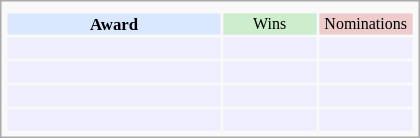<table class="infobox" style="width: 25em; text-align: left; font-size: 70%; vertical-align: middle;">
<tr>
<td colspan="3" style="text-align:center;"></td>
</tr>
<tr bgcolor=#D9E8FF style="text-align:center;">
<th style="vertical-align: middle;">Award</th>
<td style="background:#cceecc; font-size:8pt;" width="60px">Wins</td>
<td style="background:#eecccc; font-size:8pt;" width="60px">Nominations</td>
</tr>
<tr bgcolor=#eeeeff>
<td align="center"><br></td>
<td></td>
<td></td>
</tr>
<tr bgcolor=#eeeeff>
<td align="center"><br></td>
<td></td>
<td></td>
</tr>
<tr bgcolor=#eeeeff>
<td align="center"><br></td>
<td></td>
<td></td>
</tr>
<tr bgcolor=#eeeeff>
<td align="center"><br></td>
<td></td>
<td></td>
</tr>
</table>
